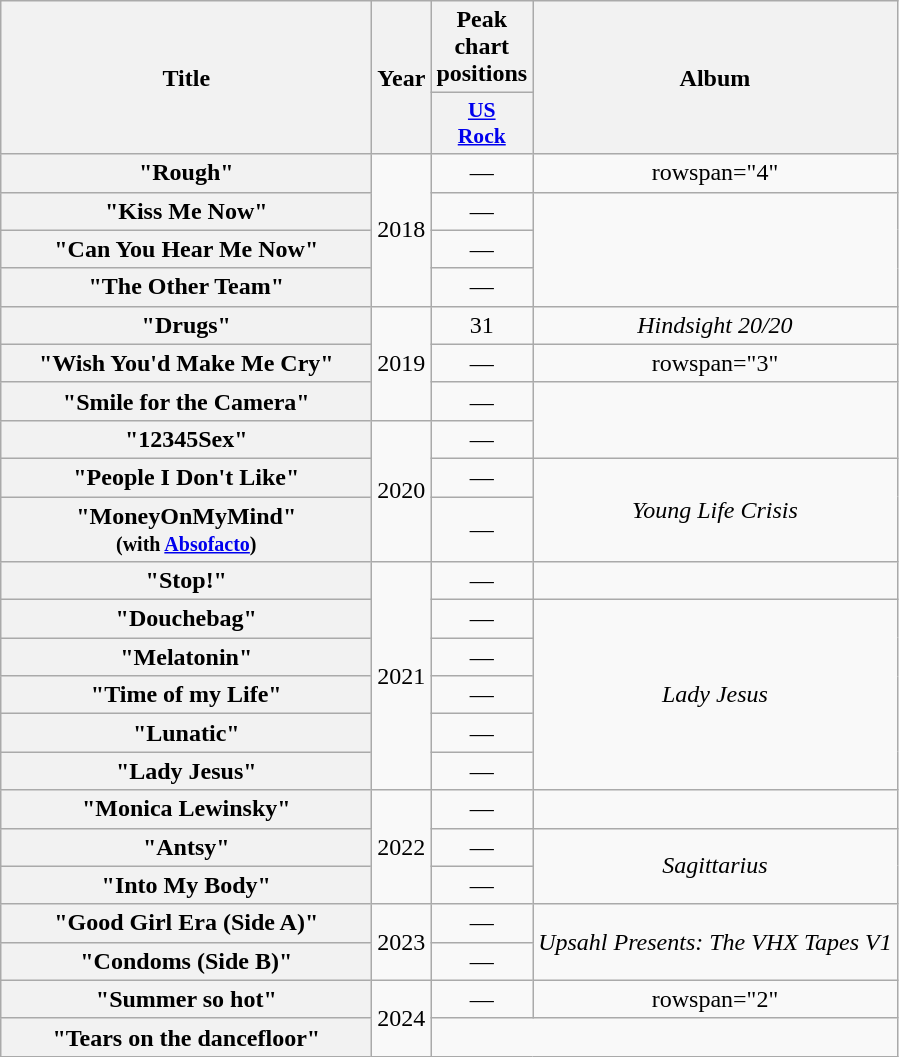<table class="wikitable plainrowheaders" style="text-align:center;">
<tr>
<th scope="col" rowspan="2" style="width:15em;">Title</th>
<th scope="col" rowspan="2">Year</th>
<th scope="col">Peak chart positions</th>
<th scope="col" rowspan="2">Album</th>
</tr>
<tr>
<th scope="col" style="width:2.5em;font-size:90%;"><a href='#'>US<br>Rock</a><br></th>
</tr>
<tr>
<th scope="row">"Rough"</th>
<td rowspan="4">2018</td>
<td>—</td>
<td>rowspan="4" </td>
</tr>
<tr>
<th scope="row">"Kiss Me Now"</th>
<td>—</td>
</tr>
<tr>
<th scope="row">"Can You Hear Me Now"</th>
<td>—</td>
</tr>
<tr>
<th scope="row">"The Other Team"</th>
<td>—</td>
</tr>
<tr>
<th scope="row">"Drugs"</th>
<td rowspan="3">2019</td>
<td>31</td>
<td><em>Hindsight 20/20</em></td>
</tr>
<tr>
<th scope="row">"Wish You'd Make Me Cry"</th>
<td>—</td>
<td>rowspan="3" </td>
</tr>
<tr>
<th scope="row">"Smile for the Camera"</th>
<td>—</td>
</tr>
<tr>
<th scope="row">"12345Sex"</th>
<td rowspan="3">2020</td>
<td>—</td>
</tr>
<tr>
<th scope="row">"People I Don't Like"</th>
<td>—</td>
<td rowspan="2"><em>Young Life Crisis</em></td>
</tr>
<tr>
<th scope="row">"MoneyOnMyMind"<br><small>(with <a href='#'>Absofacto</a>)</small></th>
<td>—</td>
</tr>
<tr>
<th scope="row">"Stop!"</th>
<td rowspan="6">2021</td>
<td>—</td>
<td></td>
</tr>
<tr>
<th scope="row">"Douchebag"</th>
<td>—</td>
<td rowspan="5"><em>Lady Jesus</em></td>
</tr>
<tr>
<th scope="row">"Melatonin"</th>
<td>—</td>
</tr>
<tr>
<th scope="row">"Time of my Life"</th>
<td>—</td>
</tr>
<tr>
<th scope="row">"Lunatic"</th>
<td>—</td>
</tr>
<tr>
<th scope="row">"Lady Jesus"</th>
<td>—</td>
</tr>
<tr>
<th scope="row">"Monica Lewinsky"</th>
<td rowspan="3">2022</td>
<td>—</td>
<td></td>
</tr>
<tr>
<th scope="row">"Antsy"</th>
<td>—</td>
<td rowspan="2"><em>Sagittarius</em></td>
</tr>
<tr>
<th scope="row">"Into My Body"</th>
<td>—</td>
</tr>
<tr>
<th scope="row">"Good Girl Era (Side A)"</th>
<td rowspan="2">2023</td>
<td>—</td>
<td rowspan="2"><em>Upsahl Presents: The VHX Tapes V1</em></td>
</tr>
<tr>
<th scope="row">"Condoms (Side B)"</th>
<td>—</td>
</tr>
<tr>
<th scope="row">"Summer so hot"</th>
<td rowspan="2">2024</td>
<td>—</td>
<td>rowspan="2"  </td>
</tr>
<tr>
<th scope="row">"Tears on the dancefloor"</th>
</tr>
</table>
